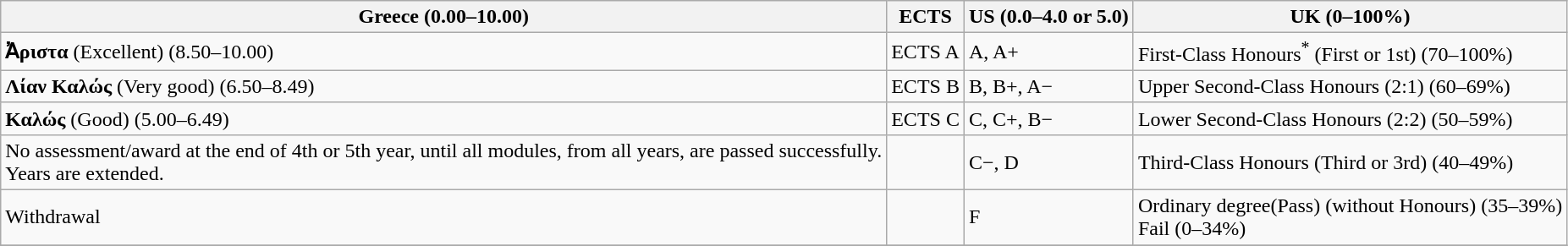<table class="wikitable">
<tr>
<th>Greece (0.00–10.00)</th>
<th>ECTS</th>
<th>US (0.0–4.0 or 5.0)</th>
<th>UK (0–100%)</th>
</tr>
<tr>
<td><strong>Ἀριστα</strong> (Excellent) (8.50–10.00)</td>
<td>ECTS A</td>
<td>A, A+</td>
<td>First-Class Honours<sup>*</sup> (First or 1st) (70–100%)</td>
</tr>
<tr>
<td><strong>Λίαν Καλώς</strong> (Very good) (6.50–8.49)</td>
<td>ECTS B</td>
<td>B, B+, A−</td>
<td>Upper Second-Class Honours (2:1) (60–69%)</td>
</tr>
<tr>
<td><strong>Καλώς</strong> (Good) (5.00–6.49)</td>
<td>ECTS C</td>
<td>C, C+, B−</td>
<td>Lower Second-Class Honours (2:2) (50–59%)</td>
</tr>
<tr>
<td>No assessment/award at the end of 4th or 5th year, until all modules, from all years, are passed successfully.<br>Years are extended.</td>
<td></td>
<td>C−, D</td>
<td>Third-Class Honours (Third or 3rd) (40–49%)</td>
</tr>
<tr>
<td>Withdrawal</td>
<td></td>
<td>F</td>
<td>Ordinary degree(Pass) (without Honours) (35–39%)<br> Fail (0–34%)</td>
</tr>
<tr>
</tr>
</table>
